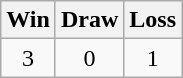<table class="wikitable">
<tr>
<th>Win</th>
<th>Draw</th>
<th>Loss</th>
</tr>
<tr>
<td align=center>3</td>
<td align=center>0</td>
<td align=center>1</td>
</tr>
</table>
